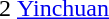<table cellspacing="0" cellpadding="0">
<tr>
<td><div>2 </div></td>
<td><a href='#'>Yinchuan</a></td>
</tr>
</table>
